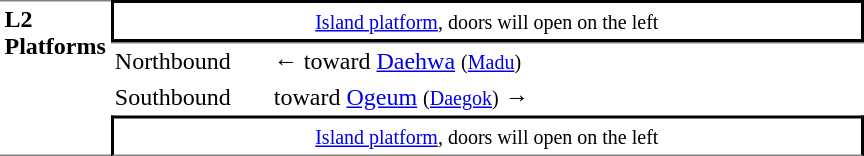<table table border=0 cellspacing=0 cellpadding=3>
<tr>
<td style="border-top:solid 1px gray;border-bottom:solid 1px gray;" width=50 rowspan=10 valign=top><strong>L2<br>Platforms</strong></td>
<td style="border-top:solid 2px black;border-right:solid 2px black;border-left:solid 2px black;border-bottom:solid 2px black;text-align:center;" colspan=2><small><a href='#'>Island platform</a>, doors will open on the left</small></td>
</tr>
<tr>
<td style="border-bottom:solid 0px gray;border-top:solid 1px gray;" width=100>Northbound</td>
<td style="border-bottom:solid 0px gray;border-top:solid 1px gray;" width=390>←  toward <a href='#'>Daehwa</a> <small>(<a href='#'>Madu</a>)</small></td>
</tr>
<tr>
<td>Southbound</td>
<td>  toward <a href='#'>Ogeum</a> <small>(<a href='#'>Daegok</a>)</small> →</td>
</tr>
<tr>
<td style="border-top:solid 2px black;border-right:solid 2px black;border-left:solid 2px black;border-bottom:solid 1px gray;text-align:center;" colspan=2><small><a href='#'>Island platform</a>, doors will open on the left </small></td>
</tr>
</table>
